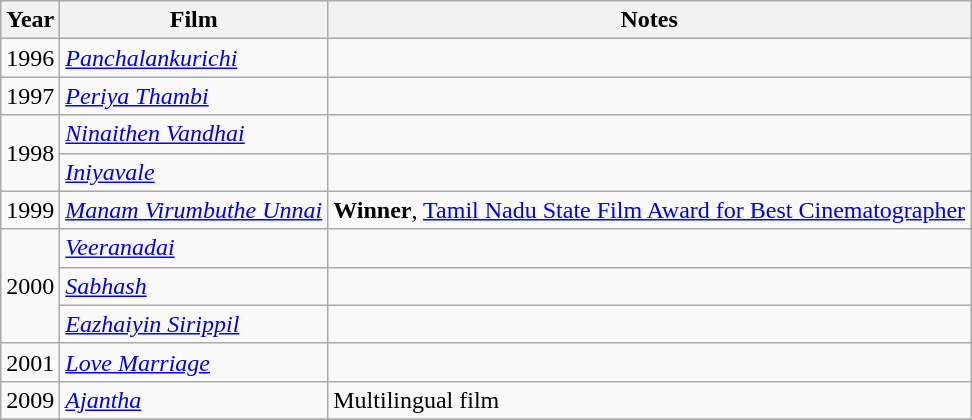<table class="wikitable sortable">
<tr>
<th>Year</th>
<th>Film</th>
<th class=unsortable>Notes</th>
</tr>
<tr>
<td>1996</td>
<td><em><a href='#'>Panchalankurichi</a></em></td>
<td></td>
</tr>
<tr>
<td>1997</td>
<td><em><a href='#'>Periya Thambi</a></em></td>
<td></td>
</tr>
<tr>
<td rowspan="2">1998</td>
<td><em><a href='#'>Ninaithen Vandhai</a></em></td>
<td></td>
</tr>
<tr>
<td><em><a href='#'>Iniyavale</a></em></td>
<td></td>
</tr>
<tr>
<td>1999</td>
<td><em><a href='#'>Manam Virumbuthe Unnai</a></em></td>
<td><strong>Winner</strong>, <a href='#'>Tamil Nadu State Film Award for Best Cinematographer</a></td>
</tr>
<tr>
<td rowspan="3">2000</td>
<td><em><a href='#'>Veeranadai</a></em></td>
<td></td>
</tr>
<tr>
<td><em><a href='#'>Sabhash</a></em></td>
<td></td>
</tr>
<tr>
<td><em><a href='#'>Eazhaiyin Sirippil</a></em></td>
<td></td>
</tr>
<tr>
<td>2001</td>
<td><em><a href='#'>Love Marriage</a></em></td>
<td></td>
</tr>
<tr>
<td>2009</td>
<td><em><a href='#'>Ajantha</a></em></td>
<td>Multilingual film</td>
</tr>
<tr>
</tr>
</table>
